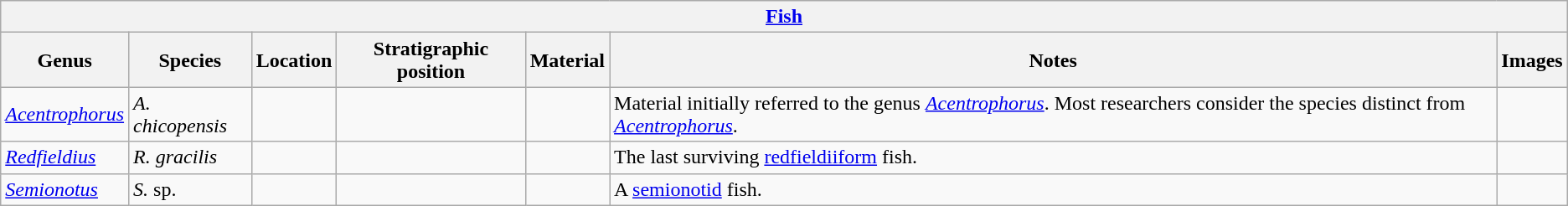<table class="wikitable" align="center">
<tr>
<th colspan="7" align="center"><strong><a href='#'>Fish</a></strong></th>
</tr>
<tr>
<th>Genus</th>
<th>Species</th>
<th>Location</th>
<th>Stratigraphic position</th>
<th>Material</th>
<th>Notes</th>
<th>Images</th>
</tr>
<tr>
<td><em><a href='#'>Acentrophorus</a></em></td>
<td><em>A. chicopensis</em></td>
<td></td>
<td></td>
<td></td>
<td>Material initially referred to the genus <em><a href='#'>Acentrophorus</a></em>. Most researchers consider the species distinct from <em><a href='#'>Acentrophorus</a></em>.</td>
</tr>
<tr>
<td><em><a href='#'>Redfieldius</a></em></td>
<td><em>R. gracilis</em></td>
<td></td>
<td></td>
<td></td>
<td>The last surviving <a href='#'>redfieldiiform</a> fish.</td>
<td></td>
</tr>
<tr>
<td><em><a href='#'>Semionotus</a></em></td>
<td><em>S.</em> sp.</td>
<td></td>
<td></td>
<td></td>
<td>A <a href='#'>semionotid</a> fish.</td>
<td></td>
</tr>
</table>
